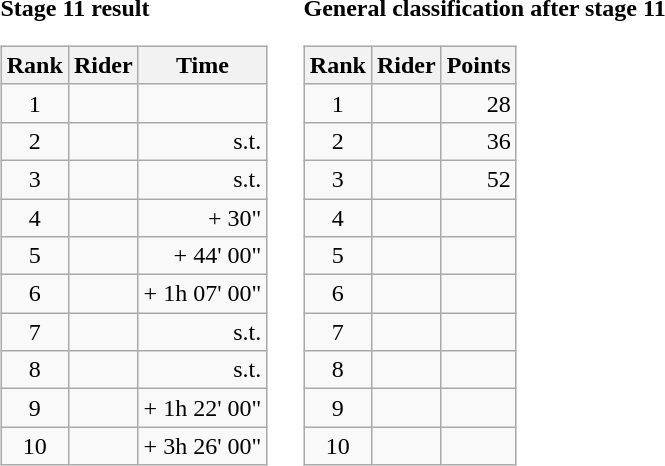<table>
<tr>
<td><strong>Stage 11 result</strong><br><table class="wikitable">
<tr>
<th scope="col">Rank</th>
<th scope="col">Rider</th>
<th scope="col">Time</th>
</tr>
<tr>
<td style="text-align:center;">1</td>
<td></td>
<td style="text-align:right;"></td>
</tr>
<tr>
<td style="text-align:center;">2</td>
<td></td>
<td style="text-align:right;">s.t.</td>
</tr>
<tr>
<td style="text-align:center;">3</td>
<td></td>
<td style="text-align:right;">s.t.</td>
</tr>
<tr>
<td style="text-align:center;">4</td>
<td></td>
<td style="text-align:right;">+ 30"</td>
</tr>
<tr>
<td style="text-align:center;">5</td>
<td></td>
<td style="text-align:right;">+ 44' 00"</td>
</tr>
<tr>
<td style="text-align:center;">6</td>
<td></td>
<td style="text-align:right;">+ 1h 07' 00"</td>
</tr>
<tr>
<td style="text-align:center;">7</td>
<td></td>
<td style="text-align:right;">s.t.</td>
</tr>
<tr>
<td style="text-align:center;">8</td>
<td></td>
<td style="text-align:right;">s.t.</td>
</tr>
<tr>
<td style="text-align:center;">9</td>
<td></td>
<td style="text-align:right;">+ 1h 22' 00"</td>
</tr>
<tr>
<td style="text-align:center;">10</td>
<td></td>
<td style="text-align:right;">+ 3h 26' 00"</td>
</tr>
</table>
</td>
<td></td>
<td><strong>General classification after stage 11</strong><br><table class="wikitable">
<tr>
<th scope="col">Rank</th>
<th scope="col">Rider</th>
<th scope="col">Points</th>
</tr>
<tr>
<td style="text-align:center;">1</td>
<td></td>
<td style="text-align:right;">28</td>
</tr>
<tr>
<td style="text-align:center;">2</td>
<td></td>
<td style="text-align:right;">36</td>
</tr>
<tr>
<td style="text-align:center;">3</td>
<td></td>
<td style="text-align:right;">52</td>
</tr>
<tr>
<td style="text-align:center;">4</td>
<td></td>
<td></td>
</tr>
<tr>
<td style="text-align:center;">5</td>
<td></td>
<td></td>
</tr>
<tr>
<td style="text-align:center;">6</td>
<td></td>
<td></td>
</tr>
<tr>
<td style="text-align:center;">7</td>
<td></td>
<td></td>
</tr>
<tr>
<td style="text-align:center;">8</td>
<td></td>
<td></td>
</tr>
<tr>
<td style="text-align:center;">9</td>
<td></td>
<td></td>
</tr>
<tr>
<td style="text-align:center;">10</td>
<td></td>
<td></td>
</tr>
</table>
</td>
</tr>
</table>
